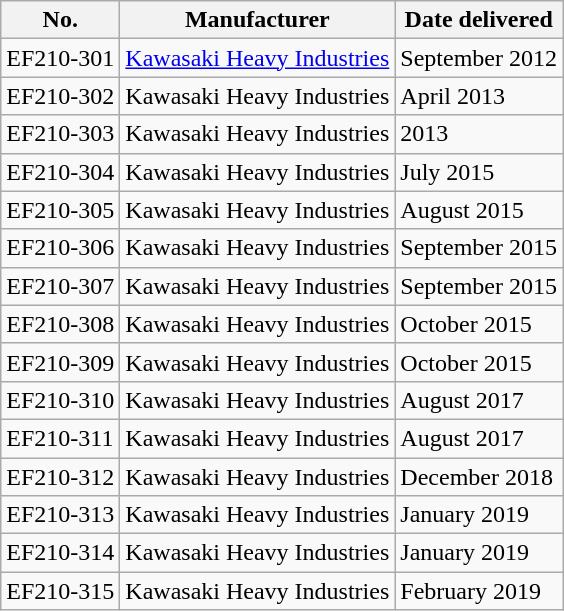<table class="wikitable">
<tr>
<th>No.</th>
<th>Manufacturer</th>
<th>Date delivered</th>
</tr>
<tr>
<td>EF210-301</td>
<td><a href='#'>Kawasaki Heavy Industries</a></td>
<td>September 2012</td>
</tr>
<tr>
<td>EF210-302</td>
<td>Kawasaki Heavy Industries</td>
<td>April 2013</td>
</tr>
<tr>
<td>EF210-303</td>
<td>Kawasaki Heavy Industries</td>
<td>2013</td>
</tr>
<tr>
<td>EF210-304</td>
<td>Kawasaki Heavy Industries</td>
<td>July 2015</td>
</tr>
<tr>
<td>EF210-305</td>
<td>Kawasaki Heavy Industries</td>
<td>August 2015</td>
</tr>
<tr>
<td>EF210-306</td>
<td>Kawasaki Heavy Industries</td>
<td>September 2015</td>
</tr>
<tr>
<td>EF210-307</td>
<td>Kawasaki Heavy Industries</td>
<td>September 2015</td>
</tr>
<tr>
<td>EF210-308</td>
<td>Kawasaki Heavy Industries</td>
<td>October 2015</td>
</tr>
<tr>
<td>EF210-309</td>
<td>Kawasaki Heavy Industries</td>
<td>October 2015</td>
</tr>
<tr>
<td>EF210-310</td>
<td>Kawasaki Heavy Industries</td>
<td>August 2017</td>
</tr>
<tr>
<td>EF210-311</td>
<td>Kawasaki Heavy Industries</td>
<td>August 2017</td>
</tr>
<tr>
<td>EF210-312</td>
<td>Kawasaki Heavy Industries</td>
<td>December 2018</td>
</tr>
<tr>
<td>EF210-313</td>
<td>Kawasaki Heavy Industries</td>
<td>January 2019</td>
</tr>
<tr>
<td>EF210-314</td>
<td>Kawasaki Heavy Industries</td>
<td>January 2019</td>
</tr>
<tr>
<td>EF210-315</td>
<td>Kawasaki Heavy Industries</td>
<td>February 2019</td>
</tr>
</table>
